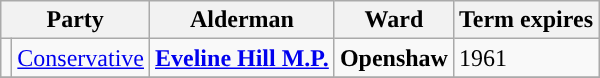<table class="wikitable">
<tr>
<th colspan="2">Party</th>
<th>Alderman</th>
<th>Ward</th>
<th>Term expires</th>
</tr>
<tr>
<td style="background-color:"></td>
<td><a href='#'>Conservative</a></td>
<td><strong><a href='#'>Eveline Hill M.P.</a></strong></td>
<td><strong>Openshaw</strong></td>
<td>1961</td>
</tr>
<tr>
</tr>
</table>
